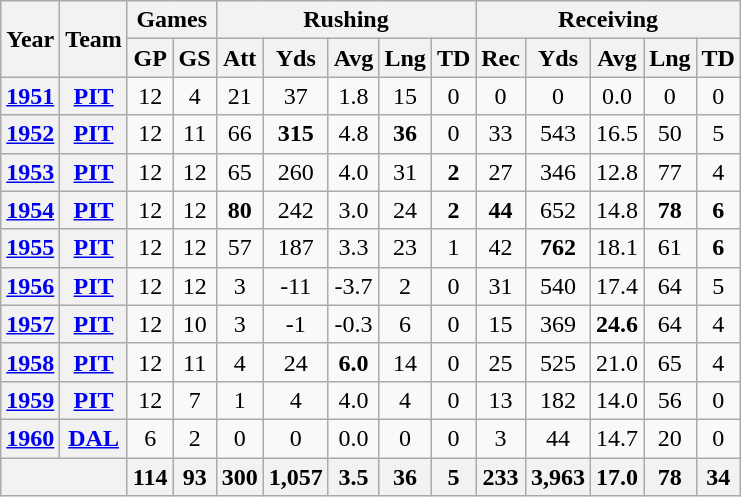<table class="wikitable" style="text-align:center;">
<tr>
<th rowspan="2">Year</th>
<th rowspan="2">Team</th>
<th colspan="2">Games</th>
<th colspan="5">Rushing</th>
<th colspan="5">Receiving</th>
</tr>
<tr>
<th>GP</th>
<th>GS</th>
<th>Att</th>
<th>Yds</th>
<th>Avg</th>
<th>Lng</th>
<th>TD</th>
<th>Rec</th>
<th>Yds</th>
<th>Avg</th>
<th>Lng</th>
<th>TD</th>
</tr>
<tr>
<th><a href='#'>1951</a></th>
<th><a href='#'>PIT</a></th>
<td>12</td>
<td>4</td>
<td>21</td>
<td>37</td>
<td>1.8</td>
<td>15</td>
<td>0</td>
<td>0</td>
<td>0</td>
<td>0.0</td>
<td>0</td>
<td>0</td>
</tr>
<tr>
<th><a href='#'>1952</a></th>
<th><a href='#'>PIT</a></th>
<td>12</td>
<td>11</td>
<td>66</td>
<td><strong>315</strong></td>
<td>4.8</td>
<td><strong>36</strong></td>
<td>0</td>
<td>33</td>
<td>543</td>
<td>16.5</td>
<td>50</td>
<td>5</td>
</tr>
<tr>
<th><a href='#'>1953</a></th>
<th><a href='#'>PIT</a></th>
<td>12</td>
<td>12</td>
<td>65</td>
<td>260</td>
<td>4.0</td>
<td>31</td>
<td><strong>2</strong></td>
<td>27</td>
<td>346</td>
<td>12.8</td>
<td>77</td>
<td>4</td>
</tr>
<tr>
<th><a href='#'>1954</a></th>
<th><a href='#'>PIT</a></th>
<td>12</td>
<td>12</td>
<td><strong>80</strong></td>
<td>242</td>
<td>3.0</td>
<td>24</td>
<td><strong>2</strong></td>
<td><strong>44</strong></td>
<td>652</td>
<td>14.8</td>
<td><strong>78</strong></td>
<td><strong>6</strong></td>
</tr>
<tr>
<th><a href='#'>1955</a></th>
<th><a href='#'>PIT</a></th>
<td>12</td>
<td>12</td>
<td>57</td>
<td>187</td>
<td>3.3</td>
<td>23</td>
<td>1</td>
<td>42</td>
<td><strong>762</strong></td>
<td>18.1</td>
<td>61</td>
<td><strong>6</strong></td>
</tr>
<tr>
<th><a href='#'>1956</a></th>
<th><a href='#'>PIT</a></th>
<td>12</td>
<td>12</td>
<td>3</td>
<td>-11</td>
<td>-3.7</td>
<td>2</td>
<td>0</td>
<td>31</td>
<td>540</td>
<td>17.4</td>
<td>64</td>
<td>5</td>
</tr>
<tr>
<th><a href='#'>1957</a></th>
<th><a href='#'>PIT</a></th>
<td>12</td>
<td>10</td>
<td>3</td>
<td>-1</td>
<td>-0.3</td>
<td>6</td>
<td>0</td>
<td>15</td>
<td>369</td>
<td><strong>24.6</strong></td>
<td>64</td>
<td>4</td>
</tr>
<tr>
<th><a href='#'>1958</a></th>
<th><a href='#'>PIT</a></th>
<td>12</td>
<td>11</td>
<td>4</td>
<td>24</td>
<td><strong>6.0</strong></td>
<td>14</td>
<td>0</td>
<td>25</td>
<td>525</td>
<td>21.0</td>
<td>65</td>
<td>4</td>
</tr>
<tr>
<th><a href='#'>1959</a></th>
<th><a href='#'>PIT</a></th>
<td>12</td>
<td>7</td>
<td>1</td>
<td>4</td>
<td>4.0</td>
<td>4</td>
<td>0</td>
<td>13</td>
<td>182</td>
<td>14.0</td>
<td>56</td>
<td>0</td>
</tr>
<tr>
<th><a href='#'>1960</a></th>
<th><a href='#'>DAL</a></th>
<td>6</td>
<td>2</td>
<td>0</td>
<td>0</td>
<td>0.0</td>
<td>0</td>
<td>0</td>
<td>3</td>
<td>44</td>
<td>14.7</td>
<td>20</td>
<td>0</td>
</tr>
<tr>
<th colspan="2"></th>
<th>114</th>
<th>93</th>
<th>300</th>
<th>1,057</th>
<th>3.5</th>
<th>36</th>
<th>5</th>
<th>233</th>
<th>3,963</th>
<th>17.0</th>
<th>78</th>
<th>34</th>
</tr>
</table>
